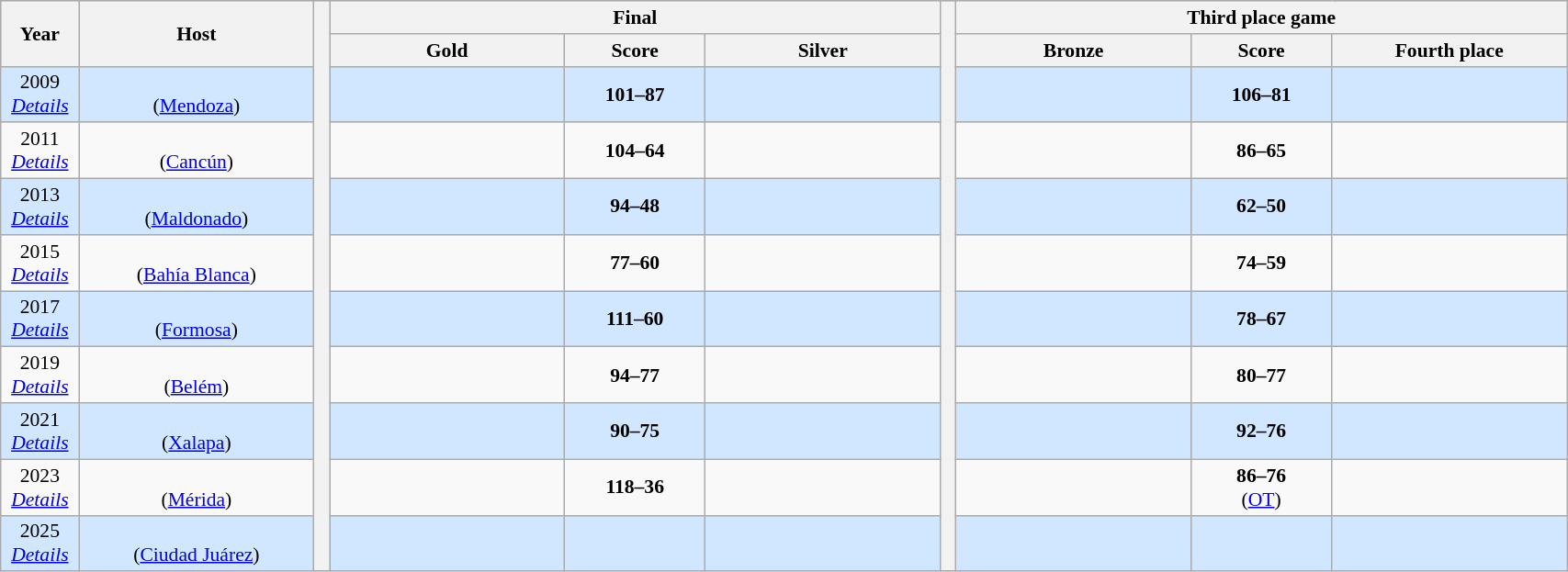<table class="wikitable" style="font-size:90%; width: 90%; text-align: center;">
<tr bgcolor=#C1D8FF>
<th rowspan=2 width=5%>Year</th>
<th rowspan=2 width=15%>Host</th>
<th rowspan="11" width="1%" bgcolor="ffffff"></th>
<th colspan=3>Final</th>
<th rowspan="11" width="1%" bgcolor="ffffff"></th>
<th colspan=3>Third place game</th>
</tr>
<tr bgcolor=#EFEFEF>
<th width=15%>Gold</th>
<th width=9%>Score</th>
<th width=15%>Silver</th>
<th width=15%>Bronze</th>
<th width=9%>Score</th>
<th width=15%>Fourth place</th>
</tr>
<tr bgcolor=#D0E7FF>
<td>2009<br><em><a href='#'>Details</a></em></td>
<td><br>(<a href='#'>Mendoza</a>)</td>
<td><strong></strong></td>
<td><strong>101–87</strong></td>
<td></td>
<td></td>
<td><strong>106–81</strong></td>
<td></td>
</tr>
<tr>
<td>2011<br><em><a href='#'>Details</a></em></td>
<td><br>(<a href='#'>Cancún</a>)</td>
<td><strong></strong></td>
<td><strong>104–64</strong></td>
<td></td>
<td></td>
<td><strong>86–65</strong></td>
<td></td>
</tr>
<tr bgcolor=#D0E7FF>
<td>2013<br><em><a href='#'>Details</a></em></td>
<td><br>(<a href='#'>Maldonado</a>)</td>
<td><strong></strong></td>
<td><strong>94–48</strong></td>
<td></td>
<td></td>
<td><strong>62–50</strong></td>
<td></td>
</tr>
<tr>
<td>2015<br><em><a href='#'>Details</a></em></td>
<td><br>(<a href='#'>Bahía Blanca</a>)</td>
<td><strong></strong></td>
<td><strong>77–60</strong></td>
<td></td>
<td></td>
<td><strong>74–59</strong></td>
<td></td>
</tr>
<tr bgcolor=#D0E7FF>
<td>2017<br><em><a href='#'>Details</a></em></td>
<td><br>(<a href='#'>Formosa</a>)</td>
<td><strong></strong></td>
<td><strong>111–60</strong></td>
<td></td>
<td></td>
<td><strong>78–67</strong></td>
<td></td>
</tr>
<tr>
<td>2019<br><em><a href='#'>Details</a></em></td>
<td><br>(<a href='#'>Belém</a>)</td>
<td><strong></strong></td>
<td><strong>94–77</strong></td>
<td></td>
<td></td>
<td><strong>80–77</strong></td>
<td></td>
</tr>
<tr bgcolor=#D0E7FF>
<td>2021<br><em><a href='#'>Details</a></em></td>
<td><br>(<a href='#'>Xalapa</a>)</td>
<td><strong></strong></td>
<td><strong>90–75</strong></td>
<td></td>
<td></td>
<td><strong>92–76</strong></td>
<td></td>
</tr>
<tr>
<td>2023<br><em><a href='#'>Details</a></em></td>
<td><br>(<a href='#'>Mérida</a>)</td>
<td><strong></strong></td>
<td><strong>118–36</strong></td>
<td></td>
<td></td>
<td><strong>86–76</strong><br>(<a href='#'>OT</a>)</td>
<td></td>
</tr>
<tr bgcolor=#D0E7FF>
<td>2025<br><em><a href='#'>Details</a></em></td>
<td><br>(<a href='#'>Ciudad Juárez</a>)</td>
<td></td>
<td></td>
<td></td>
<td></td>
<td></td>
<td></td>
</tr>
</table>
